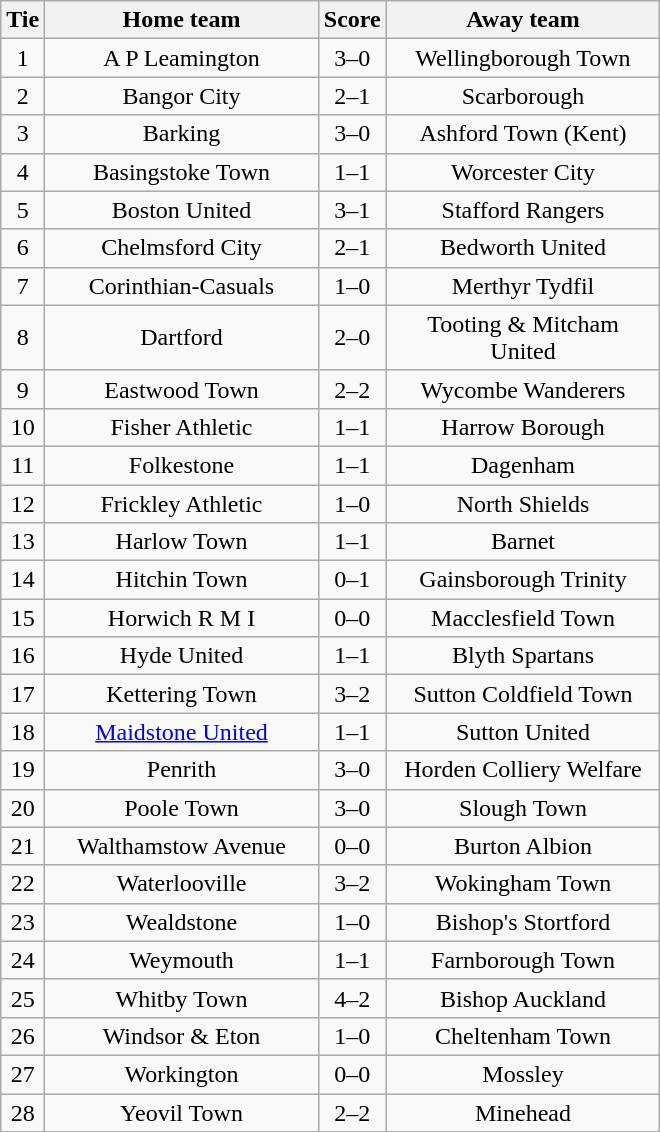<table class="wikitable" style="text-align:center;">
<tr>
<th width=20>Tie</th>
<th width=175>Home team</th>
<th width=20>Score</th>
<th width=175>Away team</th>
</tr>
<tr>
<td>1</td>
<td>A P Leamington</td>
<td>3–0</td>
<td>Wellingborough Town</td>
</tr>
<tr>
<td>2</td>
<td>Bangor City</td>
<td>2–1</td>
<td>Scarborough</td>
</tr>
<tr>
<td>3</td>
<td>Barking</td>
<td>3–0</td>
<td>Ashford Town (Kent)</td>
</tr>
<tr>
<td>4</td>
<td>Basingstoke Town</td>
<td>1–1</td>
<td>Worcester City</td>
</tr>
<tr>
<td>5</td>
<td>Boston United</td>
<td>3–1</td>
<td>Stafford Rangers</td>
</tr>
<tr>
<td>6</td>
<td>Chelmsford City</td>
<td>2–1</td>
<td>Bedworth United</td>
</tr>
<tr>
<td>7</td>
<td>Corinthian-Casuals</td>
<td>1–0</td>
<td>Merthyr Tydfil</td>
</tr>
<tr>
<td>8</td>
<td>Dartford</td>
<td>2–0</td>
<td>Tooting & Mitcham United</td>
</tr>
<tr>
<td>9</td>
<td>Eastwood Town</td>
<td>2–2</td>
<td>Wycombe Wanderers</td>
</tr>
<tr>
<td>10</td>
<td>Fisher Athletic</td>
<td>1–1</td>
<td>Harrow Borough</td>
</tr>
<tr>
<td>11</td>
<td>Folkestone</td>
<td>1–1</td>
<td>Dagenham</td>
</tr>
<tr>
<td>12</td>
<td>Frickley Athletic</td>
<td>1–0</td>
<td>North Shields</td>
</tr>
<tr>
<td>13</td>
<td>Harlow Town</td>
<td>1–1</td>
<td>Barnet</td>
</tr>
<tr>
<td>14</td>
<td>Hitchin Town</td>
<td>0–1</td>
<td>Gainsborough Trinity</td>
</tr>
<tr>
<td>15</td>
<td>Horwich R M I</td>
<td>0–0</td>
<td>Macclesfield Town</td>
</tr>
<tr>
<td>16</td>
<td>Hyde United</td>
<td>1–1</td>
<td>Blyth Spartans</td>
</tr>
<tr>
<td>17</td>
<td>Kettering Town</td>
<td>3–2</td>
<td>Sutton Coldfield Town</td>
</tr>
<tr>
<td>18</td>
<td><a href='#'>Maidstone United</a></td>
<td>1–1</td>
<td>Sutton United</td>
</tr>
<tr>
<td>19</td>
<td>Penrith</td>
<td>3–0</td>
<td>Horden Colliery Welfare</td>
</tr>
<tr>
<td>20</td>
<td>Poole Town</td>
<td>3–0</td>
<td>Slough Town</td>
</tr>
<tr>
<td>21</td>
<td>Walthamstow Avenue</td>
<td>0–0</td>
<td>Burton Albion</td>
</tr>
<tr>
<td>22</td>
<td>Waterlooville</td>
<td>3–2</td>
<td>Wokingham Town</td>
</tr>
<tr>
<td>23</td>
<td>Wealdstone</td>
<td>1–0</td>
<td>Bishop's Stortford</td>
</tr>
<tr>
<td>24</td>
<td>Weymouth</td>
<td>1–1</td>
<td>Farnborough Town</td>
</tr>
<tr>
<td>25</td>
<td>Whitby Town</td>
<td>4–2</td>
<td>Bishop Auckland</td>
</tr>
<tr>
<td>26</td>
<td>Windsor & Eton</td>
<td>1–0</td>
<td>Cheltenham Town</td>
</tr>
<tr>
<td>27</td>
<td>Workington</td>
<td>0–0</td>
<td>Mossley</td>
</tr>
<tr>
<td>28</td>
<td>Yeovil Town</td>
<td>2–2</td>
<td>Minehead</td>
</tr>
</table>
